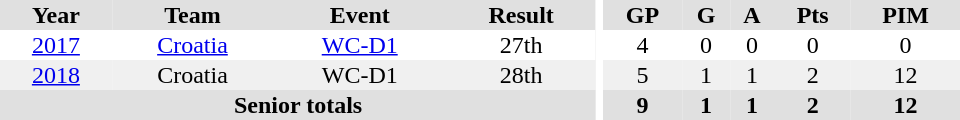<table border="0" cellpadding="1" cellspacing="0" ID="Table3" style="text-align:center; width:40em">
<tr ALIGN="center" bgcolor="#e0e0e0">
<th>Year</th>
<th>Team</th>
<th>Event</th>
<th>Result</th>
<th rowspan="99" bgcolor="#ffffff"></th>
<th>GP</th>
<th>G</th>
<th>A</th>
<th>Pts</th>
<th>PIM</th>
</tr>
<tr>
<td><a href='#'>2017</a></td>
<td><a href='#'>Croatia</a></td>
<td><a href='#'>WC-D1</a></td>
<td>27th</td>
<td>4</td>
<td>0</td>
<td>0</td>
<td>0</td>
<td>0</td>
</tr>
<tr bgcolor=#f0f0f0>
<td><a href='#'>2018</a></td>
<td>Croatia</td>
<td>WC-D1</td>
<td>28th</td>
<td>5</td>
<td>1</td>
<td>1</td>
<td>2</td>
<td>12</td>
</tr>
<tr ALIGN="center" bgcolor="#e0e0e0">
<th colspan=4>Senior totals</th>
<th>9</th>
<th>1</th>
<th>1</th>
<th>2</th>
<th>12</th>
</tr>
</table>
